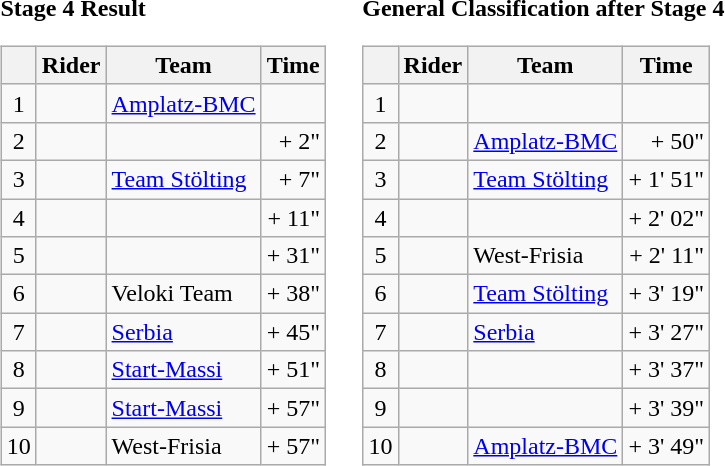<table>
<tr>
<td><strong>Stage 4 Result</strong><br><table class="wikitable">
<tr>
<th></th>
<th>Rider</th>
<th>Team</th>
<th>Time</th>
</tr>
<tr>
<td style="text-align:center;">1</td>
<td></td>
<td><a href='#'>Amplatz-BMC</a></td>
<td align="right"></td>
</tr>
<tr>
<td style="text-align:center;">2</td>
<td></td>
<td></td>
<td align="right">+ 2"</td>
</tr>
<tr>
<td style="text-align:center;">3</td>
<td></td>
<td><a href='#'>Team Stölting</a></td>
<td align="right">+ 7"</td>
</tr>
<tr>
<td style="text-align:center;">4</td>
<td></td>
<td></td>
<td align="right">+ 11"</td>
</tr>
<tr>
<td style="text-align:center;">5</td>
<td></td>
<td></td>
<td align="right">+ 31"</td>
</tr>
<tr>
<td style="text-align:center;">6</td>
<td></td>
<td>Veloki Team</td>
<td align="right">+ 38"</td>
</tr>
<tr>
<td style="text-align:center;">7</td>
<td></td>
<td><a href='#'>Serbia</a></td>
<td align="right">+ 45"</td>
</tr>
<tr>
<td style="text-align:center;">8</td>
<td></td>
<td><a href='#'>Start-Massi</a></td>
<td align="right">+ 51"</td>
</tr>
<tr>
<td style="text-align:center;">9</td>
<td></td>
<td><a href='#'>Start-Massi</a></td>
<td align="right">+ 57"</td>
</tr>
<tr>
<td style="text-align:center;">10</td>
<td></td>
<td>West-Frisia</td>
<td align="right">+ 57"</td>
</tr>
</table>
</td>
<td></td>
<td><strong>General Classification after Stage 4</strong><br><table class="wikitable">
<tr>
<th></th>
<th>Rider</th>
<th>Team</th>
<th>Time</th>
</tr>
<tr>
<td style="text-align:center;">1</td>
<td> </td>
<td></td>
<td style="text-align:right;"></td>
</tr>
<tr>
<td style="text-align:center;">2</td>
<td></td>
<td><a href='#'>Amplatz-BMC</a></td>
<td style="text-align:right;">+ 50"</td>
</tr>
<tr>
<td style="text-align:center;">3</td>
<td></td>
<td><a href='#'>Team Stölting</a></td>
<td style="text-align:right;">+ 1' 51"</td>
</tr>
<tr>
<td style="text-align:center;">4</td>
<td></td>
<td></td>
<td style="text-align:right;">+ 2' 02"</td>
</tr>
<tr>
<td style="text-align:center;">5</td>
<td></td>
<td>West-Frisia</td>
<td style="text-align:right;">+ 2' 11"</td>
</tr>
<tr>
<td style="text-align:center;">6</td>
<td> </td>
<td><a href='#'>Team Stölting</a></td>
<td style="text-align:right;">+ 3' 19"</td>
</tr>
<tr>
<td style="text-align:center;">7</td>
<td></td>
<td><a href='#'>Serbia</a></td>
<td style="text-align:right;">+ 3' 27"</td>
</tr>
<tr>
<td style="text-align:center;">8</td>
<td></td>
<td></td>
<td style="text-align:right;">+ 3' 37"</td>
</tr>
<tr>
<td style="text-align:center;">9</td>
<td></td>
<td></td>
<td style="text-align:right;">+ 3' 39"</td>
</tr>
<tr>
<td style="text-align:center;">10</td>
<td></td>
<td><a href='#'>Amplatz-BMC</a></td>
<td style="text-align:right;">+ 3' 49"</td>
</tr>
</table>
</td>
</tr>
</table>
